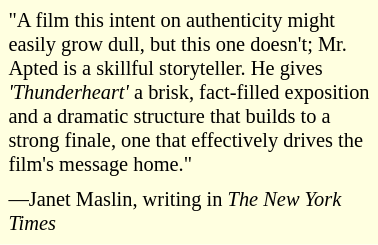<table class="toccolours" style="float: left; margin-left: 1em; margin-right: 2em; font-size: 85%; background:#FFFFE0; color:black; width:25em; max-width: 20%;" cellspacing="5">
<tr>
<td style="text-align: left;">"A film this intent on authenticity might easily grow dull, but this one doesn't; Mr. Apted is a skillful storyteller. He gives <em> 'Thunderheart' </em> a brisk, fact-filled exposition and a dramatic structure that builds to a strong finale, one that effectively drives the film's message home."</td>
</tr>
<tr>
<td style="text-align: left;">—Janet Maslin, writing in <em>The New York Times</em></td>
</tr>
</table>
